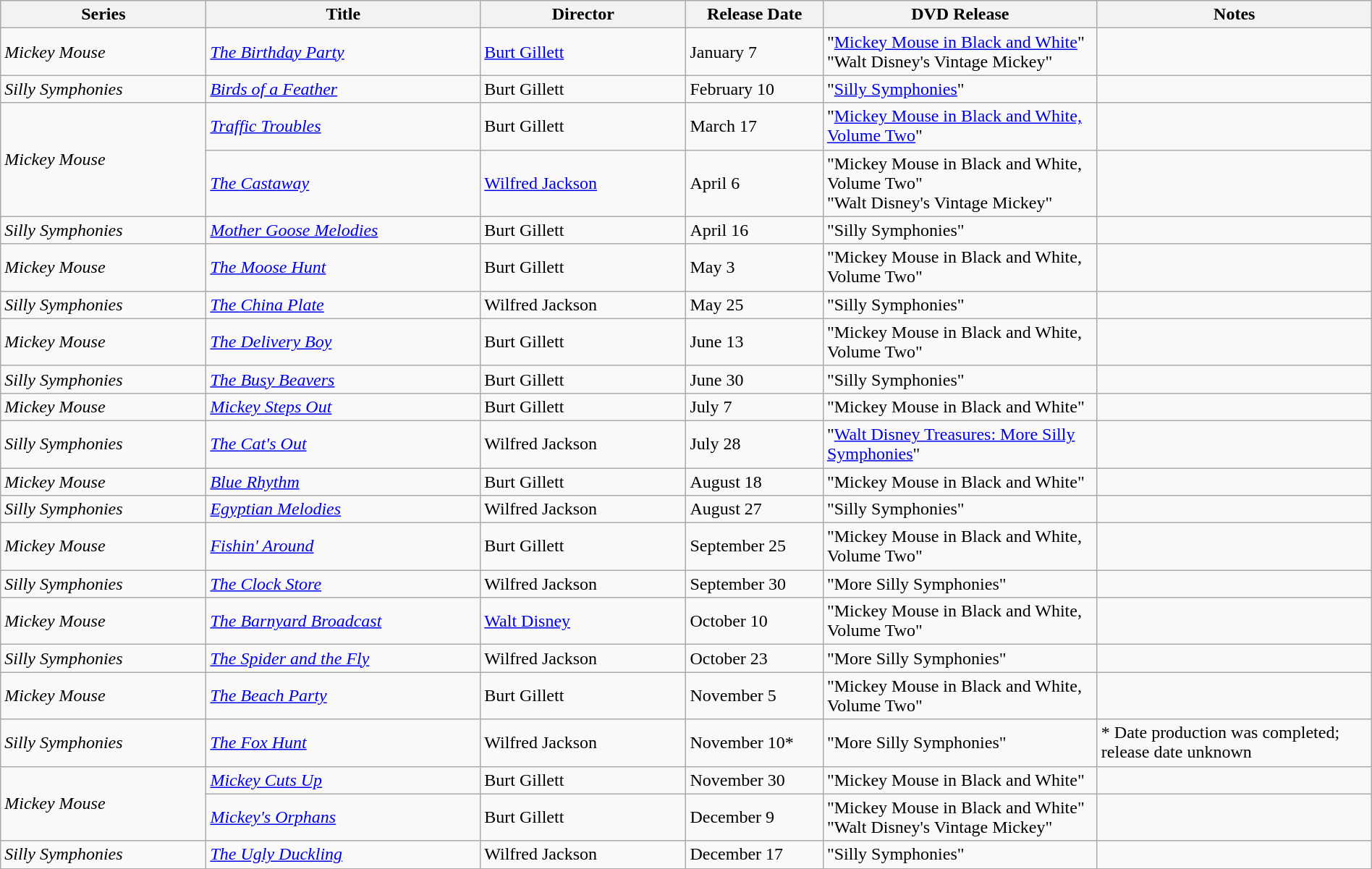<table class="wikitable" style="width:100%;">
<tr>
<th style="width:15%;">Series</th>
<th style="width:20%;">Title</th>
<th style="width:15%;">Director</th>
<th style="width:10%;">Release Date</th>
<th style="width:20%;">DVD Release</th>
<th style="width:20%;">Notes</th>
</tr>
<tr>
<td><em>Mickey Mouse</em></td>
<td><em><a href='#'>The Birthday Party</a></em></td>
<td><a href='#'>Burt Gillett</a></td>
<td>January 7</td>
<td>"<a href='#'>Mickey Mouse in Black and White</a>" <br>"Walt Disney's Vintage Mickey"</td>
<td></td>
</tr>
<tr>
<td><em>Silly Symphonies</em></td>
<td><em><a href='#'>Birds of a Feather</a></em></td>
<td>Burt Gillett</td>
<td>February 10</td>
<td>"<a href='#'>Silly Symphonies</a>"</td>
<td></td>
</tr>
<tr>
<td rowspan=2><em>Mickey Mouse</em></td>
<td><em><a href='#'>Traffic Troubles</a></em></td>
<td>Burt Gillett</td>
<td>March 17</td>
<td>"<a href='#'>Mickey Mouse in Black and White, Volume Two</a>"</td>
<td></td>
</tr>
<tr>
<td><em><a href='#'>The Castaway</a></em></td>
<td><a href='#'>Wilfred Jackson</a></td>
<td>April 6</td>
<td>"Mickey Mouse in Black and White, Volume Two" <br>"Walt Disney's Vintage Mickey"</td>
<td></td>
</tr>
<tr>
<td><em>Silly Symphonies</em></td>
<td><em><a href='#'>Mother Goose Melodies</a></em></td>
<td>Burt Gillett</td>
<td>April 16</td>
<td>"Silly Symphonies"</td>
<td></td>
</tr>
<tr>
<td><em>Mickey Mouse</em></td>
<td><em><a href='#'>The Moose Hunt</a></em></td>
<td>Burt Gillett</td>
<td>May 3</td>
<td>"Mickey Mouse in Black and White, Volume Two"</td>
<td></td>
</tr>
<tr>
<td><em>Silly Symphonies</em></td>
<td><em><a href='#'>The China Plate</a></em></td>
<td>Wilfred Jackson</td>
<td>May 25</td>
<td>"Silly Symphonies"</td>
<td></td>
</tr>
<tr>
<td><em>Mickey Mouse</em></td>
<td><em><a href='#'>The Delivery Boy</a></em></td>
<td>Burt Gillett</td>
<td>June 13</td>
<td>"Mickey Mouse in Black and White, Volume Two"</td>
<td></td>
</tr>
<tr>
<td><em>Silly Symphonies</em></td>
<td><em><a href='#'>The Busy Beavers</a></em></td>
<td>Burt Gillett</td>
<td>June 30</td>
<td>"Silly Symphonies"</td>
<td></td>
</tr>
<tr>
<td><em>Mickey Mouse</em></td>
<td><em><a href='#'>Mickey Steps Out</a></em></td>
<td>Burt Gillett</td>
<td>July 7</td>
<td>"Mickey Mouse in Black and White"</td>
<td></td>
</tr>
<tr>
<td><em>Silly Symphonies</em></td>
<td><em><a href='#'>The Cat's Out</a></em></td>
<td>Wilfred Jackson</td>
<td>July 28</td>
<td>"<a href='#'>Walt Disney Treasures: More Silly Symphonies</a>"</td>
<td></td>
</tr>
<tr>
<td><em>Mickey Mouse</em></td>
<td><em><a href='#'>Blue Rhythm</a></em></td>
<td>Burt Gillett</td>
<td>August 18</td>
<td>"Mickey Mouse in Black and White"</td>
<td></td>
</tr>
<tr>
<td><em>Silly Symphonies</em></td>
<td><em><a href='#'>Egyptian Melodies</a></em></td>
<td>Wilfred Jackson</td>
<td>August 27</td>
<td>"Silly Symphonies"</td>
<td></td>
</tr>
<tr>
<td><em>Mickey Mouse</em></td>
<td><em><a href='#'>Fishin' Around</a></em></td>
<td>Burt Gillett</td>
<td>September 25</td>
<td>"Mickey Mouse in Black and White, Volume Two"</td>
<td></td>
</tr>
<tr>
<td><em>Silly Symphonies</em></td>
<td><em><a href='#'>The Clock Store</a></em></td>
<td>Wilfred Jackson</td>
<td>September 30</td>
<td>"More Silly Symphonies"</td>
<td></td>
</tr>
<tr>
<td><em>Mickey Mouse</em></td>
<td><em><a href='#'>The Barnyard Broadcast</a></em></td>
<td><a href='#'>Walt Disney</a></td>
<td>October 10</td>
<td>"Mickey Mouse in Black and White, Volume Two"</td>
<td></td>
</tr>
<tr>
<td><em>Silly Symphonies</em></td>
<td><em><a href='#'>The Spider and the Fly</a></em></td>
<td>Wilfred Jackson</td>
<td>October 23</td>
<td>"More Silly Symphonies"</td>
<td></td>
</tr>
<tr>
<td><em>Mickey Mouse</em></td>
<td><em><a href='#'>The Beach Party</a></em></td>
<td>Burt Gillett</td>
<td>November 5</td>
<td>"Mickey Mouse in Black and White, Volume Two"</td>
<td></td>
</tr>
<tr>
<td><em>Silly Symphonies</em></td>
<td><em><a href='#'>The Fox Hunt</a></em></td>
<td>Wilfred Jackson</td>
<td>November 10*</td>
<td>"More Silly Symphonies"</td>
<td>* Date production was completed; release date unknown</td>
</tr>
<tr>
<td rowspan=2><em>Mickey Mouse</em></td>
<td><em><a href='#'>Mickey Cuts Up</a></em></td>
<td>Burt Gillett</td>
<td>November 30</td>
<td>"Mickey Mouse in Black and White"</td>
<td></td>
</tr>
<tr>
<td><em><a href='#'>Mickey's Orphans</a></em> </td>
<td>Burt Gillett</td>
<td>December 9</td>
<td>"Mickey Mouse in Black and White" <br>"Walt Disney's Vintage Mickey"</td>
<td></td>
</tr>
<tr>
<td><em>Silly Symphonies</em></td>
<td><em><a href='#'>The Ugly Duckling</a></em></td>
<td>Wilfred Jackson</td>
<td>December 17</td>
<td>"Silly Symphonies"</td>
<td></td>
</tr>
</table>
